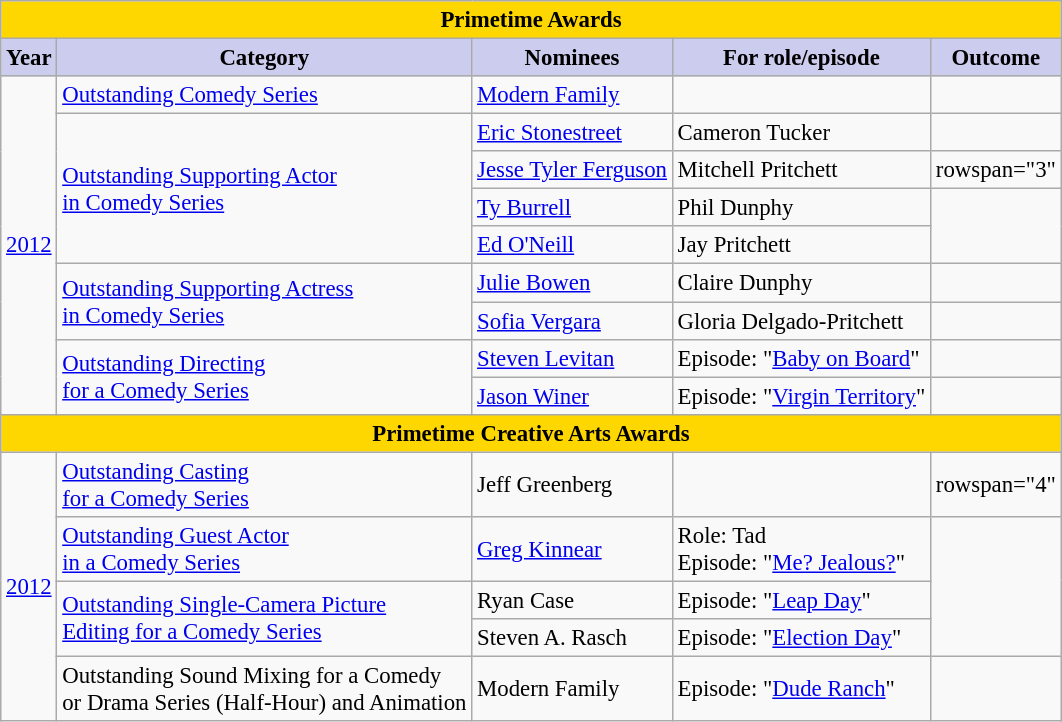<table class="wikitable" style="font-size: 95%;">
<tr>
<th colspan="5" style="background: Gold;">Primetime Awards</th>
</tr>
<tr style="text-align:center;">
<th style="background:#cce;">Year</th>
<th style="background:#cce;">Category</th>
<th style="background:#cce;">Nominees</th>
<th style="background:#cce;">For role/episode</th>
<th style="background:#cce;">Outcome</th>
</tr>
<tr>
<td rowspan="9"><a href='#'>2012</a></td>
<td><a href='#'>Outstanding Comedy Series</a></td>
<td><a href='#'>Modern Family</a></td>
<td></td>
<td></td>
</tr>
<tr>
<td rowspan="4"><a href='#'>Outstanding Supporting Actor<br>in Comedy Series</a></td>
<td><a href='#'>Eric Stonestreet</a></td>
<td>Cameron Tucker</td>
<td></td>
</tr>
<tr>
<td><a href='#'>Jesse Tyler Ferguson</a></td>
<td>Mitchell Pritchett</td>
<td>rowspan="3" </td>
</tr>
<tr>
<td><a href='#'>Ty Burrell</a></td>
<td>Phil Dunphy</td>
</tr>
<tr>
<td><a href='#'>Ed O'Neill</a></td>
<td>Jay Pritchett</td>
</tr>
<tr>
<td rowspan="2"><a href='#'>Outstanding Supporting Actress<br>in Comedy Series</a></td>
<td><a href='#'>Julie Bowen</a></td>
<td>Claire Dunphy</td>
<td></td>
</tr>
<tr>
<td><a href='#'>Sofia Vergara</a></td>
<td>Gloria Delgado-Pritchett</td>
<td></td>
</tr>
<tr>
<td rowspan="2"><a href='#'>Outstanding Directing<br>for a Comedy Series</a></td>
<td><a href='#'>Steven Levitan</a></td>
<td>Episode: "<a href='#'>Baby on Board</a>"</td>
<td></td>
</tr>
<tr>
<td><a href='#'>Jason Winer</a></td>
<td>Episode: "<a href='#'>Virgin Territory</a>"</td>
<td></td>
</tr>
<tr>
<th colspan="5" style="background: Gold;">Primetime Creative Arts Awards</th>
</tr>
<tr>
<td rowspan="5"><a href='#'>2012</a></td>
<td><a href='#'>Outstanding Casting<br>for a Comedy Series</a></td>
<td>Jeff Greenberg</td>
<td></td>
<td>rowspan="4" </td>
</tr>
<tr>
<td><a href='#'>Outstanding Guest Actor<br>in a Comedy Series</a></td>
<td><a href='#'>Greg Kinnear</a></td>
<td>Role: Tad<br>Episode: "<a href='#'>Me? Jealous?</a>"</td>
</tr>
<tr>
<td rowspan="2"><a href='#'>Outstanding Single-Camera Picture<br>Editing for a Comedy Series</a></td>
<td>Ryan Case</td>
<td>Episode: "<a href='#'>Leap Day</a>"</td>
</tr>
<tr>
<td>Steven A. Rasch</td>
<td>Episode: "<a href='#'>Election Day</a>"</td>
</tr>
<tr>
<td>Outstanding Sound Mixing for a Comedy<br>or Drama Series (Half-Hour) and Animation</td>
<td>Modern Family</td>
<td>Episode: "<a href='#'>Dude Ranch</a>"</td>
<td></td>
</tr>
</table>
